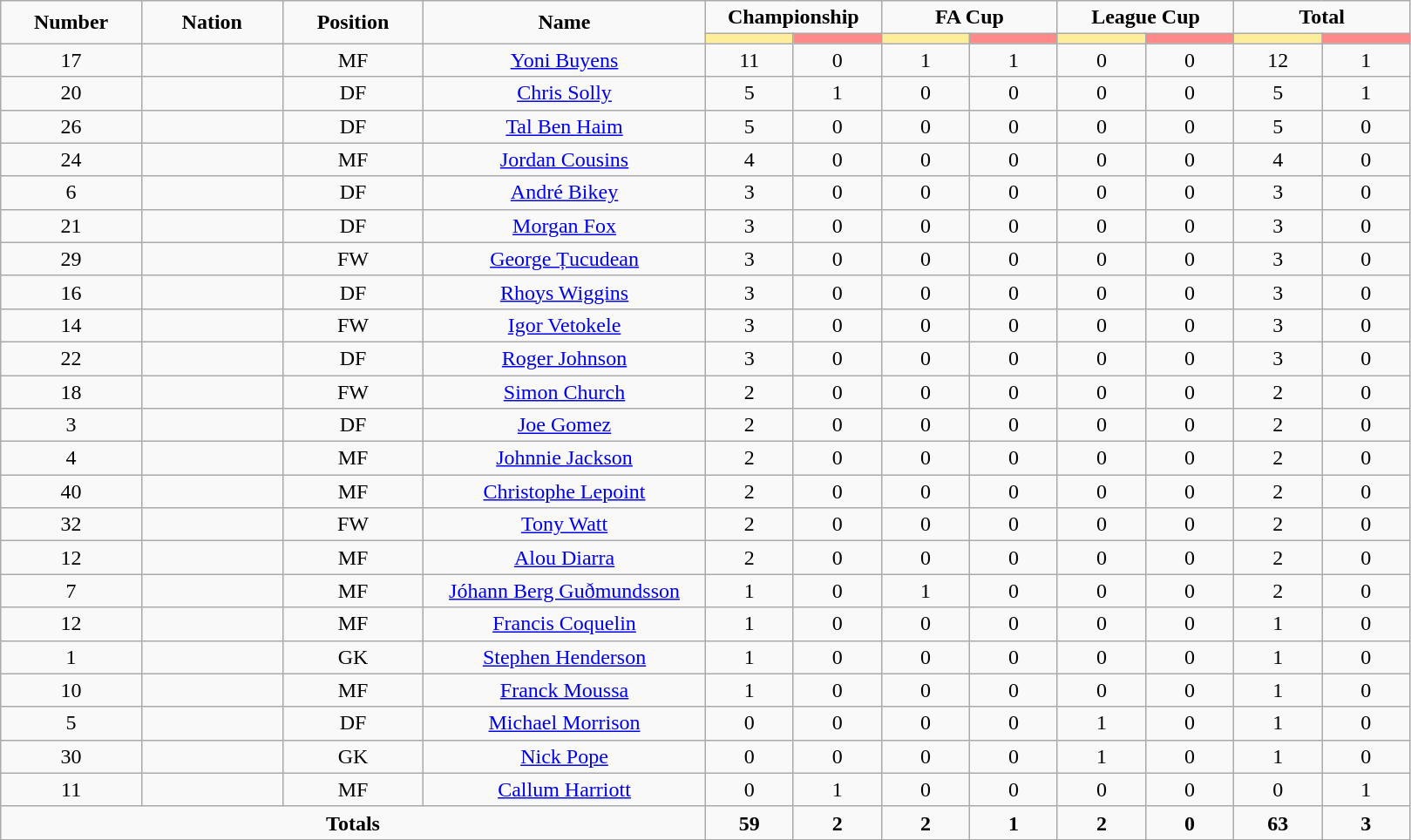<table class="wikitable" style="text-align:center;">
<tr style="text-align:center;">
<td rowspan="2"  style="width:10%; "><strong>Number</strong></td>
<td rowspan="2"  style="width:10%; "><strong>Nation</strong></td>
<td rowspan="2"  style="width:10%; "><strong>Position</strong></td>
<td rowspan="2"  style="width:20%; "><strong>Name</strong></td>
<td colspan="2"><strong>Championship</strong></td>
<td colspan="2"><strong>FA Cup</strong></td>
<td colspan="2"><strong>League Cup</strong></td>
<td colspan="2"><strong>Total</strong></td>
</tr>
<tr>
<th style="width:60px; background:#fe9;"></th>
<th style="width:60px; background:#ff8888;"></th>
<th style="width:60px; background:#fe9;"></th>
<th style="width:60px; background:#ff8888;"></th>
<th style="width:60px; background:#fe9;"></th>
<th style="width:60px; background:#ff8888;"></th>
<th style="width:60px; background:#fe9;"></th>
<th style="width:60px; background:#ff8888;"></th>
</tr>
<tr>
<td>17</td>
<td></td>
<td>MF</td>
<td><a href='#'>Yoni Buyens</a></td>
<td>11</td>
<td>0</td>
<td>1</td>
<td>1</td>
<td>0</td>
<td>0</td>
<td>12</td>
<td>1</td>
</tr>
<tr>
<td>20</td>
<td></td>
<td>DF</td>
<td><a href='#'>Chris Solly</a></td>
<td>5</td>
<td>1</td>
<td>0</td>
<td>0</td>
<td>0</td>
<td>0</td>
<td>5</td>
<td>1</td>
</tr>
<tr>
<td>26</td>
<td></td>
<td>DF</td>
<td><a href='#'>Tal Ben Haim</a></td>
<td>5</td>
<td>0</td>
<td>0</td>
<td>0</td>
<td>0</td>
<td>0</td>
<td>5</td>
<td>0</td>
</tr>
<tr>
<td>24</td>
<td></td>
<td>MF</td>
<td><a href='#'>Jordan Cousins</a></td>
<td>4</td>
<td>0</td>
<td>0</td>
<td>0</td>
<td>0</td>
<td>0</td>
<td>4</td>
<td>0</td>
</tr>
<tr>
<td>6</td>
<td></td>
<td>DF</td>
<td><a href='#'>André Bikey</a></td>
<td>3</td>
<td>0</td>
<td>0</td>
<td>0</td>
<td>0</td>
<td>0</td>
<td>3</td>
<td>0</td>
</tr>
<tr>
<td>21</td>
<td></td>
<td>DF</td>
<td><a href='#'>Morgan Fox</a></td>
<td>3</td>
<td>0</td>
<td>0</td>
<td>0</td>
<td>0</td>
<td>0</td>
<td>3</td>
<td>0</td>
</tr>
<tr>
<td>29</td>
<td></td>
<td>FW</td>
<td><a href='#'>George Țucudean</a></td>
<td>3</td>
<td>0</td>
<td>0</td>
<td>0</td>
<td>0</td>
<td>0</td>
<td>3</td>
<td>0</td>
</tr>
<tr>
<td>16</td>
<td></td>
<td>DF</td>
<td><a href='#'>Rhoys Wiggins</a></td>
<td>3</td>
<td>0</td>
<td>0</td>
<td>0</td>
<td>0</td>
<td>0</td>
<td>3</td>
<td>0</td>
</tr>
<tr>
<td>14</td>
<td></td>
<td>FW</td>
<td><a href='#'>Igor Vetokele</a></td>
<td>3</td>
<td>0</td>
<td>0</td>
<td>0</td>
<td>0</td>
<td>0</td>
<td>3</td>
<td>0</td>
</tr>
<tr>
<td>22</td>
<td></td>
<td>DF</td>
<td><a href='#'>Roger Johnson</a></td>
<td>3</td>
<td>0</td>
<td>0</td>
<td>0</td>
<td>0</td>
<td>0</td>
<td>3</td>
<td>0</td>
</tr>
<tr>
<td>18</td>
<td></td>
<td>FW</td>
<td><a href='#'>Simon Church</a></td>
<td>2</td>
<td>0</td>
<td>0</td>
<td>0</td>
<td>0</td>
<td>0</td>
<td>2</td>
<td>0</td>
</tr>
<tr>
<td>3</td>
<td></td>
<td>DF</td>
<td><a href='#'>Joe Gomez</a></td>
<td>2</td>
<td>0</td>
<td>0</td>
<td>0</td>
<td>0</td>
<td>0</td>
<td>2</td>
<td>0</td>
</tr>
<tr>
<td>4</td>
<td></td>
<td>MF</td>
<td><a href='#'>Johnnie Jackson</a></td>
<td>2</td>
<td>0</td>
<td>0</td>
<td>0</td>
<td>0</td>
<td>0</td>
<td>2</td>
<td>0</td>
</tr>
<tr>
<td>40</td>
<td></td>
<td>MF</td>
<td><a href='#'>Christophe Lepoint</a></td>
<td>2</td>
<td>0</td>
<td>0</td>
<td>0</td>
<td>0</td>
<td>0</td>
<td>2</td>
<td>0</td>
</tr>
<tr>
<td>32</td>
<td></td>
<td>FW</td>
<td><a href='#'>Tony Watt</a></td>
<td>2</td>
<td>0</td>
<td>0</td>
<td>0</td>
<td>0</td>
<td>0</td>
<td>2</td>
<td>0</td>
</tr>
<tr>
<td>12</td>
<td></td>
<td>MF</td>
<td><a href='#'>Alou Diarra</a></td>
<td>2</td>
<td>0</td>
<td>0</td>
<td>0</td>
<td>0</td>
<td>0</td>
<td>2</td>
<td>0</td>
</tr>
<tr>
<td>7</td>
<td></td>
<td>MF</td>
<td><a href='#'>Jóhann Berg Guðmundsson</a></td>
<td>1</td>
<td>0</td>
<td>1</td>
<td>0</td>
<td>0</td>
<td>0</td>
<td>2</td>
<td>0</td>
</tr>
<tr>
<td>12</td>
<td></td>
<td>MF</td>
<td><a href='#'>Francis Coquelin</a></td>
<td>1</td>
<td>0</td>
<td>0</td>
<td>0</td>
<td>0</td>
<td>0</td>
<td>1</td>
<td>0</td>
</tr>
<tr>
<td>1</td>
<td></td>
<td>GK</td>
<td><a href='#'>Stephen Henderson</a></td>
<td>1</td>
<td>0</td>
<td>0</td>
<td>0</td>
<td>0</td>
<td>0</td>
<td>1</td>
<td>0</td>
</tr>
<tr>
<td>10</td>
<td></td>
<td>MF</td>
<td><a href='#'>Franck Moussa</a></td>
<td>1</td>
<td>0</td>
<td>0</td>
<td>0</td>
<td>0</td>
<td>0</td>
<td>1</td>
<td>0</td>
</tr>
<tr>
<td>5</td>
<td></td>
<td>DF</td>
<td><a href='#'>Michael Morrison</a></td>
<td>0</td>
<td>0</td>
<td>0</td>
<td>0</td>
<td>1</td>
<td>0</td>
<td>1</td>
<td>0</td>
</tr>
<tr>
<td>30</td>
<td></td>
<td>GK</td>
<td><a href='#'>Nick Pope</a></td>
<td>0</td>
<td>0</td>
<td>0</td>
<td>0</td>
<td>1</td>
<td>0</td>
<td>1</td>
<td>0</td>
</tr>
<tr>
<td>11</td>
<td></td>
<td>MF</td>
<td><a href='#'>Callum Harriott</a></td>
<td>0</td>
<td>1</td>
<td>0</td>
<td>0</td>
<td>0</td>
<td>0</td>
<td>0</td>
<td>1</td>
</tr>
<tr>
<td colspan="4"><strong>Totals</strong></td>
<td><strong>59</strong></td>
<td><strong>2</strong></td>
<td><strong>2</strong></td>
<td><strong>1</strong></td>
<td><strong>2</strong></td>
<td><strong>0</strong></td>
<td><strong>63</strong></td>
<td><strong>3</strong></td>
</tr>
<tr>
</tr>
</table>
